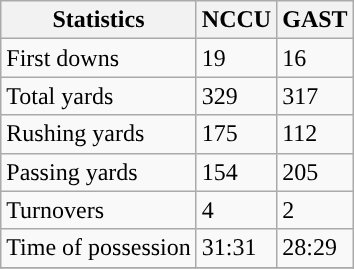<table class="wikitable" style="float: left;">
<tr>
<th>Statistics</th>
<th>NCCU</th>
<th>GAST</th>
</tr>
<tr>
<td>First downs</td>
<td>19</td>
<td>16</td>
</tr>
<tr>
<td>Total yards</td>
<td>329</td>
<td>317</td>
</tr>
<tr>
<td>Rushing yards</td>
<td>175</td>
<td>112</td>
</tr>
<tr>
<td>Passing yards</td>
<td>154</td>
<td>205</td>
</tr>
<tr>
<td>Turnovers</td>
<td>4</td>
<td>2</td>
</tr>
<tr>
<td>Time of possession</td>
<td>31:31</td>
<td>28:29</td>
</tr>
<tr>
</tr>
</table>
